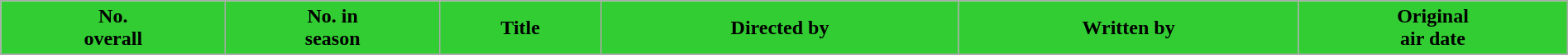<table class="wikitable plainrowheaders" style="width:100%; background:#fff;">
<tr>
<th style="background: #32CD32;">No.<br>overall</th>
<th style="background: #32CD32;">No. in<br>season</th>
<th style="background: #32CD32;">Title</th>
<th style="background: #32CD32;">Directed by</th>
<th style="background: #32CD32;">Written by</th>
<th style="background: #32CD32;">Original<br>air date</th>
</tr>
<tr>
</tr>
</table>
